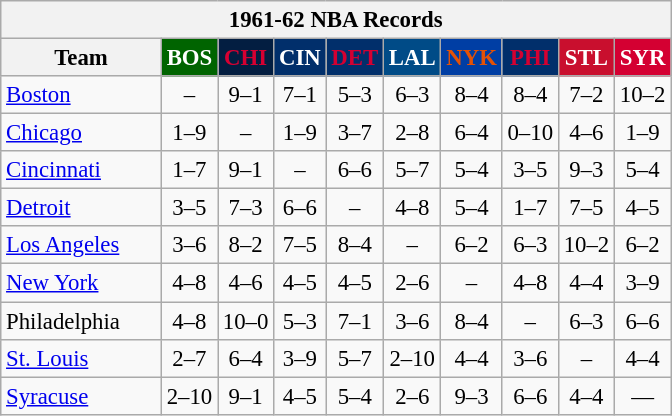<table class="wikitable" style="font-size:95%; text-align:center;">
<tr>
<th colspan=10>1961-62 NBA Records</th>
</tr>
<tr>
<th width=100>Team</th>
<th style="background:#006400;color:#FFFFFF;width=35">BOS</th>
<th style="background:#031E41;color:#D60032;width=35">CHI</th>
<th style="background:#012F6B;color:#FFFFFF;width=35">CIN</th>
<th style="background:#012F6B;color:#D40032;width=35">DET</th>
<th style="background:#004B87;color:#FFFFFF;width=35">LAL</th>
<th style="background:#003EA4;color:#E45206;width=35">NYK</th>
<th style="background:#012F6B;color:#D50131;width=35">PHI</th>
<th style="background:#C90F2E;color:#FFFFFF;width=35">STL</th>
<th style="background:#D40032;color:#FFFFFF;width=35">SYR</th>
</tr>
<tr>
<td style="text-align:left;"><a href='#'>Boston</a></td>
<td>–</td>
<td>9–1</td>
<td>7–1</td>
<td>5–3</td>
<td>6–3</td>
<td>8–4</td>
<td>8–4</td>
<td>7–2</td>
<td>10–2</td>
</tr>
<tr>
<td style="text-align:left;"><a href='#'>Chicago</a></td>
<td>1–9</td>
<td>–</td>
<td>1–9</td>
<td>3–7</td>
<td>2–8</td>
<td>6–4</td>
<td>0–10</td>
<td>4–6</td>
<td>1–9</td>
</tr>
<tr>
<td style="text-align:left;"><a href='#'>Cincinnati</a></td>
<td>1–7</td>
<td>9–1</td>
<td>–</td>
<td>6–6</td>
<td>5–7</td>
<td>5–4</td>
<td>3–5</td>
<td>9–3</td>
<td>5–4</td>
</tr>
<tr>
<td style="text-align:left;"><a href='#'>Detroit</a></td>
<td>3–5</td>
<td>7–3</td>
<td>6–6</td>
<td>–</td>
<td>4–8</td>
<td>5–4</td>
<td>1–7</td>
<td>7–5</td>
<td>4–5</td>
</tr>
<tr>
<td style="text-align:left;"><a href='#'>Los Angeles</a></td>
<td>3–6</td>
<td>8–2</td>
<td>7–5</td>
<td>8–4</td>
<td>–</td>
<td>6–2</td>
<td>6–3</td>
<td>10–2</td>
<td>6–2</td>
</tr>
<tr>
<td style="text-align:left;"><a href='#'>New York</a></td>
<td>4–8</td>
<td>4–6</td>
<td>4–5</td>
<td>4–5</td>
<td>2–6</td>
<td>–</td>
<td>4–8</td>
<td>4–4</td>
<td>3–9</td>
</tr>
<tr>
<td style="text-align:left;">Philadelphia</td>
<td>4–8</td>
<td>10–0</td>
<td>5–3</td>
<td>7–1</td>
<td>3–6</td>
<td>8–4</td>
<td>–</td>
<td>6–3</td>
<td>6–6</td>
</tr>
<tr>
<td style="text-align:left;"><a href='#'>St. Louis</a></td>
<td>2–7</td>
<td>6–4</td>
<td>3–9</td>
<td>5–7</td>
<td>2–10</td>
<td>4–4</td>
<td>3–6</td>
<td>–</td>
<td>4–4</td>
</tr>
<tr>
<td style="text-align:left;"><a href='#'>Syracuse</a></td>
<td>2–10</td>
<td>9–1</td>
<td>4–5</td>
<td>5–4</td>
<td>2–6</td>
<td>9–3</td>
<td>6–6</td>
<td>4–4</td>
<td>—</td>
</tr>
</table>
